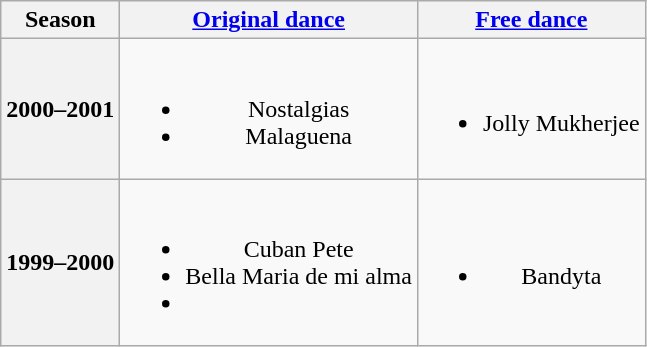<table class=wikitable style=text-align:center>
<tr>
<th>Season</th>
<th><a href='#'>Original dance</a></th>
<th><a href='#'>Free dance</a></th>
</tr>
<tr>
<th>2000–2001 <br> </th>
<td><br><ul><li>Nostalgias <br></li><li>Malaguena <br></li></ul></td>
<td><br><ul><li>Jolly Mukherjee <br></li></ul></td>
</tr>
<tr>
<th>1999–2000</th>
<td><br><ul><li> Cuban Pete</li><li> Bella Maria de mi alma</li><li></li></ul></td>
<td><br><ul><li>Bandyta <br></li></ul></td>
</tr>
</table>
